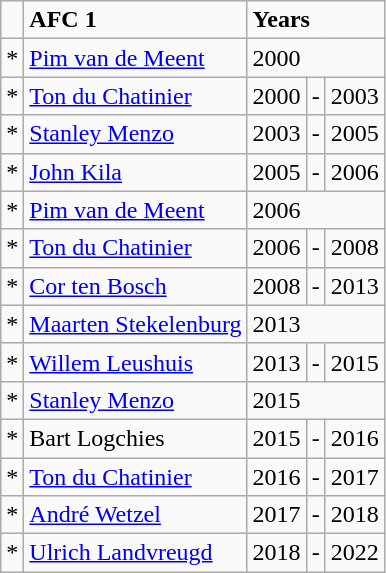<table class="wikitable">
<tr>
<td></td>
<td><strong>AFC 1</strong></td>
<td colspan="3"><strong>Years</strong></td>
</tr>
<tr>
<td>*</td>
<td> <a href='#'>Pim  van de Meent</a></td>
<td colspan="3">2000</td>
</tr>
<tr>
<td>*</td>
<td> <a href='#'>Ton du Chatinier</a></td>
<td>2000</td>
<td>-</td>
<td>2003</td>
</tr>
<tr>
<td>*</td>
<td> <a href='#'>Stanley Menzo</a></td>
<td>2003</td>
<td>-</td>
<td>2005</td>
</tr>
<tr>
<td>*</td>
<td> <a href='#'>John Kila</a></td>
<td>2005</td>
<td>-</td>
<td>2006</td>
</tr>
<tr>
<td>*</td>
<td> <a href='#'>Pim  van de Meent</a></td>
<td colspan="3">2006</td>
</tr>
<tr>
<td>*</td>
<td><a href='#'>Ton du Chatinier</a></td>
<td>2006</td>
<td>-</td>
<td>2008</td>
</tr>
<tr>
<td>*</td>
<td> <a href='#'>Cor ten Bosch</a></td>
<td>2008</td>
<td>-</td>
<td>2013</td>
</tr>
<tr>
<td>*</td>
<td> <a href='#'>Maarten Stekelenburg</a></td>
<td colspan="3">2013</td>
</tr>
<tr>
<td>*</td>
<td> <a href='#'>Willem Leushuis</a></td>
<td>2013</td>
<td>-</td>
<td>2015</td>
</tr>
<tr>
<td>*</td>
<td> <a href='#'>Stanley Menzo</a></td>
<td colspan="3">2015</td>
</tr>
<tr>
<td>*</td>
<td> Bart Logchies</td>
<td>2015</td>
<td>-</td>
<td>2016</td>
</tr>
<tr>
<td>*</td>
<td> <a href='#'>Ton du Chatinier</a></td>
<td>2016</td>
<td>-</td>
<td>2017</td>
</tr>
<tr>
<td>*</td>
<td> <a href='#'>André Wetzel</a></td>
<td>2017</td>
<td>-</td>
<td>2018</td>
</tr>
<tr>
<td>*</td>
<td> <a href='#'>Ulrich Landvreugd</a></td>
<td>2018</td>
<td>-</td>
<td>2022</td>
</tr>
</table>
